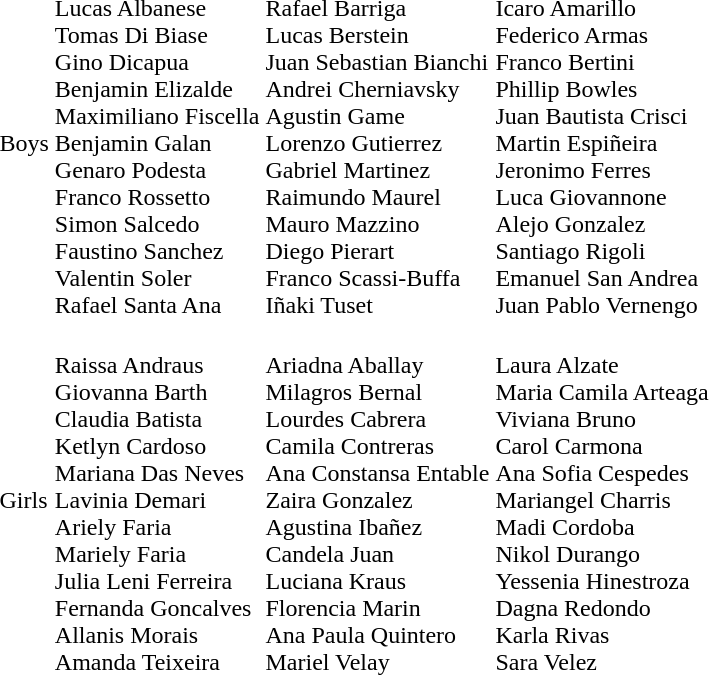<table>
<tr>
<td>Boys</td>
<td nowrap><br>Lucas Albanese<br>Tomas Di Biase<br>Gino Dicapua<br>Benjamin Elizalde<br>Maximiliano Fiscella<br>Benjamin Galan<br>Genaro Podesta<br>Franco Rossetto<br>Simon Salcedo<br>Faustino Sanchez<br>Valentin Soler<br>Rafael Santa Ana</td>
<td nowrap><br>Rafael Barriga<br>Lucas Berstein<br>Juan Sebastian Bianchi<br>Andrei Cherniavsky<br>Agustin Game<br>Lorenzo Gutierrez<br>Gabriel Martinez<br>Raimundo Maurel<br>Mauro Mazzino<br>Diego Pierart<br>Franco Scassi-Buffa<br>Iñaki Tuset</td>
<td nowrap><br>Icaro Amarillo<br>Federico Armas<br>Franco Bertini<br>Phillip Bowles<br>Juan Bautista Crisci<br>Martin Espiñeira<br>Jeronimo Ferres<br>Luca Giovannone<br>Alejo Gonzalez<br>Santiago Rigoli<br>Emanuel San Andrea<br>Juan Pablo Vernengo</td>
</tr>
<tr>
<td>Girls</td>
<td nowrap><br>Raissa Andraus<br>Giovanna Barth<br>Claudia Batista<br>Ketlyn Cardoso<br>Mariana Das Neves<br>Lavinia Demari<br>Ariely Faria<br>Mariely Faria<br>Julia Leni Ferreira<br>Fernanda Goncalves<br>Allanis Morais<br>Amanda Teixeira</td>
<td nowrap><br>Ariadna Aballay<br>Milagros Bernal<br>Lourdes Cabrera<br>Camila Contreras<br>Ana Constansa Entable<br>Zaira Gonzalez<br>Agustina Ibañez<br>Candela Juan<br>Luciana Kraus<br>Florencia Marin<br>Ana Paula Quintero<br>Mariel Velay</td>
<td nowrap><br>Laura Alzate<br>Maria Camila Arteaga<br>Viviana Bruno<br>Carol Carmona<br>Ana Sofia Cespedes<br>Mariangel Charris<br>Madi Cordoba<br>Nikol Durango<br>Yessenia Hinestroza<br>Dagna Redondo<br>Karla Rivas<br>Sara Velez</td>
</tr>
</table>
